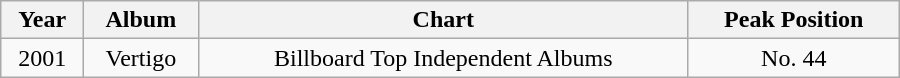<table class="wikitable" width="600px">
<tr>
<th align="center">Year</th>
<th align="center">Album</th>
<th align="center">Chart</th>
<th align="center">Peak Position</th>
</tr>
<tr>
<td align="center">2001</td>
<td align="center">Vertigo</td>
<td align="center">Billboard Top Independent Albums</td>
<td align="center">No. 44</td>
</tr>
</table>
